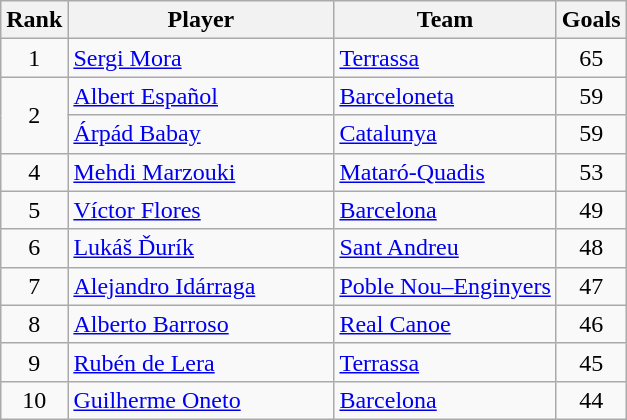<table class="wikitable sortable" style="text-align:center">
<tr>
<th>Rank</th>
<th width="170">Player</th>
<th>Team</th>
<th>Goals</th>
</tr>
<tr>
<td rowspan="1">1</td>
<td align="left"> <a href='#'>Sergi Mora</a></td>
<td align="left"><a href='#'>Terrassa</a></td>
<td>65</td>
</tr>
<tr>
<td rowspan="2">2</td>
<td align="left"> <a href='#'>Albert Español</a></td>
<td align="left"><a href='#'>Barceloneta</a></td>
<td>59</td>
</tr>
<tr>
<td align="left"> <a href='#'>Árpád Babay</a></td>
<td align="left"><a href='#'>Catalunya</a></td>
<td>59</td>
</tr>
<tr>
<td rowspan="1">4</td>
<td align="left"> <a href='#'>Mehdi Marzouki</a></td>
<td align="left"><a href='#'>Mataró-Quadis</a></td>
<td>53</td>
</tr>
<tr>
<td rowspan="1">5</td>
<td align="left"> <a href='#'>Víctor Flores</a></td>
<td align="left"><a href='#'>Barcelona</a></td>
<td>49</td>
</tr>
<tr>
<td rowspan="1">6</td>
<td align="left"> <a href='#'>Lukáš Ďurík</a></td>
<td align="left"><a href='#'>Sant Andreu</a></td>
<td>48</td>
</tr>
<tr>
<td rowspan="1">7</td>
<td align="left"> <a href='#'>Alejandro Idárraga</a></td>
<td align="left"><a href='#'>Poble Nou–Enginyers</a></td>
<td>47</td>
</tr>
<tr>
<td rowspan="1">8</td>
<td align="left"> <a href='#'>Alberto Barroso</a></td>
<td align="left"><a href='#'>Real Canoe</a></td>
<td>46</td>
</tr>
<tr>
<td rowspan="1">9</td>
<td align="left"> <a href='#'>Rubén de Lera</a></td>
<td align="left"><a href='#'>Terrassa</a></td>
<td>45</td>
</tr>
<tr>
<td rowspan="1">10</td>
<td align="left"> <a href='#'>Guilherme Oneto</a></td>
<td align="left"><a href='#'>Barcelona</a></td>
<td>44</td>
</tr>
</table>
